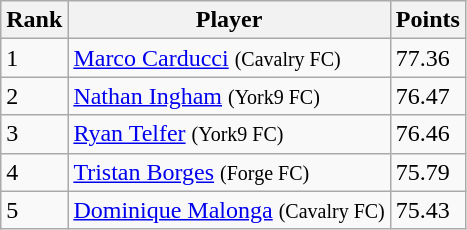<table class="wikitable">
<tr>
<th>Rank</th>
<th>Player</th>
<th>Points</th>
</tr>
<tr>
<td>1</td>
<td> <a href='#'>Marco Carducci</a> <small>(Cavalry FC)</small></td>
<td>77.36</td>
</tr>
<tr>
<td>2</td>
<td> <a href='#'>Nathan Ingham</a> <small>(York9 FC)</small></td>
<td>76.47</td>
</tr>
<tr>
<td>3</td>
<td> <a href='#'>Ryan Telfer</a> <small>(York9 FC)</small></td>
<td>76.46</td>
</tr>
<tr>
<td>4</td>
<td> <a href='#'>Tristan Borges</a> <small>(Forge FC)</small></td>
<td>75.79</td>
</tr>
<tr>
<td>5</td>
<td> <a href='#'>Dominique Malonga</a> <small>(Cavalry FC)</small></td>
<td>75.43</td>
</tr>
</table>
